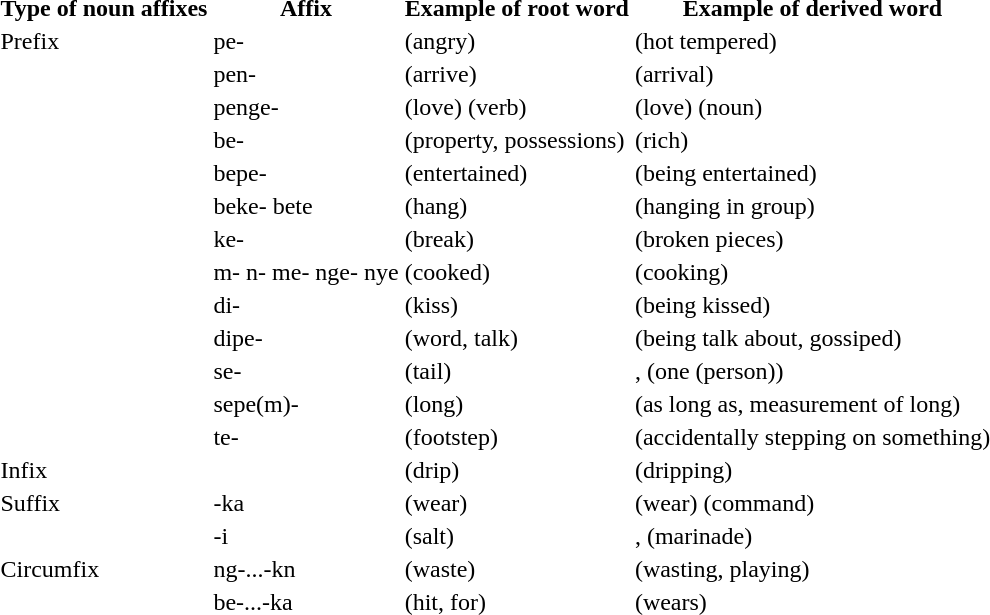<table>
<tr>
<th>Type of noun affixes</th>
<th>Affix</th>
<th>Example of root word</th>
<th>Example of derived word</th>
</tr>
<tr>
<td>Prefix</td>
<td>pe-</td>
<td> (angry)</td>
<td> (hot tempered)</td>
</tr>
<tr>
<td></td>
<td>pen-</td>
<td> (arrive)</td>
<td> (arrival)</td>
</tr>
<tr>
<td></td>
<td>penge-</td>
<td> (love) (verb)</td>
<td> (love) (noun)</td>
</tr>
<tr>
<td></td>
<td>be-</td>
<td> (property, possessions)</td>
<td> (rich)</td>
</tr>
<tr>
<td></td>
<td>bepe-</td>
<td> (entertained)</td>
<td> (being entertained)</td>
</tr>
<tr>
<td></td>
<td>beke- bete</td>
<td> (hang)</td>
<td> (hanging in group)</td>
</tr>
<tr>
<td></td>
<td>ke-</td>
<td> (break)</td>
<td> (broken pieces)</td>
</tr>
<tr>
<td></td>
<td>m- n- me- nge- nye</td>
<td> (cooked)</td>
<td> (cooking)</td>
</tr>
<tr>
<td></td>
<td>di-</td>
<td> (kiss)</td>
<td> (being kissed)</td>
</tr>
<tr>
<td></td>
<td>dipe-</td>
<td> (word, talk)</td>
<td> (being talk about, gossiped)</td>
</tr>
<tr>
<td></td>
<td>se-</td>
<td> (tail)</td>
<td>,  (one (person))</td>
</tr>
<tr>
<td></td>
<td>sepe(m)-</td>
<td> (long)</td>
<td> (as long as, measurement of long)</td>
</tr>
<tr>
<td></td>
<td>te-</td>
<td> (footstep)</td>
<td> (accidentally stepping on something)</td>
</tr>
<tr>
<td>Infix</td>
<td></td>
<td> (drip)</td>
<td> (dripping)</td>
</tr>
<tr>
<td>Suffix</td>
<td>-ka</td>
<td> (wear)</td>
<td> (wear) (command)</td>
</tr>
<tr>
<td></td>
<td>-i</td>
<td> (salt)</td>
<td>,  (marinade)</td>
</tr>
<tr>
<td>Circumfix</td>
<td>ng-...-kn</td>
<td> (waste)</td>
<td> (wasting, playing)</td>
</tr>
<tr>
<td></td>
<td>be-...-ka</td>
<td> (hit, for)</td>
<td> (wears)</td>
</tr>
</table>
